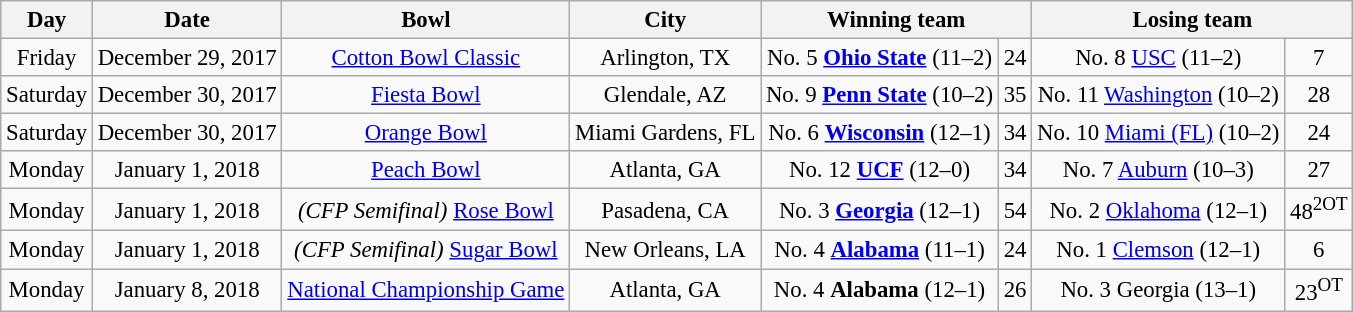<table class="wikitable" style="text-align:center; font-size: 95%;">
<tr>
<th>Day</th>
<th>Date</th>
<th>Bowl</th>
<th>City</th>
<th colspan=2>Winning team</th>
<th colspan=2>Losing team</th>
</tr>
<tr>
<td>Friday</td>
<td>December 29, 2017</td>
<td><a href='#'>Cotton Bowl Classic</a></td>
<td>Arlington, TX</td>
<td>No. 5 <a href='#'><strong>Ohio State</strong></a> (11–2)</td>
<td>24</td>
<td>No. 8 <a href='#'>USC</a> (11–2)</td>
<td>7</td>
</tr>
<tr>
<td>Saturday</td>
<td>December 30, 2017</td>
<td><a href='#'>Fiesta Bowl</a></td>
<td>Glendale, AZ</td>
<td>No. 9 <a href='#'><strong>Penn State</strong></a> (10–2)</td>
<td>35</td>
<td>No. 11 <a href='#'>Washington</a> (10–2)</td>
<td>28</td>
</tr>
<tr>
<td>Saturday</td>
<td>December 30, 2017</td>
<td><a href='#'>Orange Bowl</a></td>
<td>Miami Gardens, FL</td>
<td>No. 6 <a href='#'><strong>Wisconsin</strong></a> (12–1)</td>
<td>34</td>
<td>No. 10 <a href='#'>Miami (FL)</a> (10–2)</td>
<td>24</td>
</tr>
<tr>
<td>Monday</td>
<td>January 1, 2018</td>
<td><a href='#'>Peach Bowl</a></td>
<td>Atlanta, GA</td>
<td>No. 12 <a href='#'><strong>UCF</strong></a> (12–0)</td>
<td>34</td>
<td>No. 7 <a href='#'>Auburn</a> (10–3)</td>
<td>27</td>
</tr>
<tr>
<td>Monday</td>
<td>January 1, 2018</td>
<td><em>(CFP Semifinal)</em> <a href='#'>Rose Bowl</a></td>
<td>Pasadena, CA</td>
<td>No. 3 <a href='#'><strong>Georgia</strong></a> (12–1)</td>
<td>54</td>
<td>No. 2 <a href='#'>Oklahoma</a> (12–1)</td>
<td>48<sup>2OT</sup></td>
</tr>
<tr>
<td>Monday</td>
<td>January 1, 2018</td>
<td><em>(CFP Semifinal)</em> <a href='#'>Sugar Bowl</a></td>
<td>New Orleans, LA</td>
<td>No. 4 <a href='#'><strong>Alabama</strong></a> (11–1)</td>
<td>24</td>
<td>No. 1 <a href='#'>Clemson</a> (12–1)</td>
<td>6</td>
</tr>
<tr>
<td>Monday</td>
<td>January 8, 2018</td>
<td><a href='#'>National Championship Game</a></td>
<td>Atlanta, GA</td>
<td>No. 4 <strong>Alabama</strong> (12–1)</td>
<td>26</td>
<td>No. 3 Georgia (13–1)</td>
<td>23<sup>OT</sup></td>
</tr>
</table>
